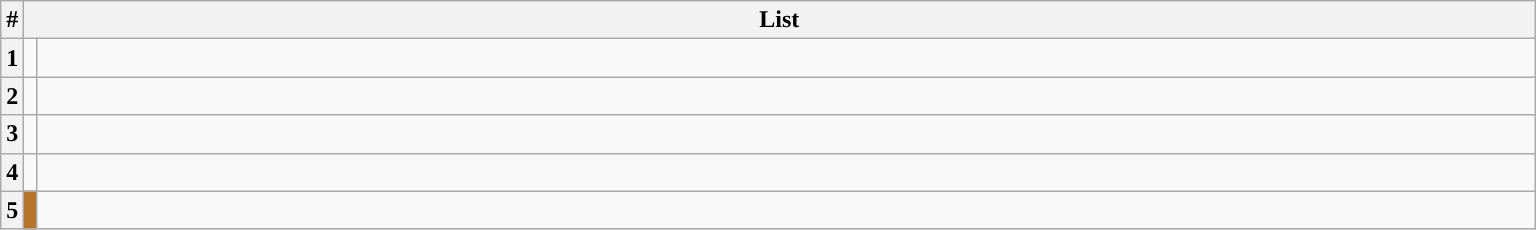<table class=wikitable>
<tr>
<th>#</th>
<th colspan=2 width=1000>List</th>
</tr>
<tr>
<th>1</th>
<td width="1" style="color:inherit;background:"></td>
<td><br>



</td>
</tr>
<tr>
<th>2</th>
<td width="1" style="color:inherit;background:"></td>
<td><br>



</td>
</tr>
<tr>
<th>3</th>
<td width="1" style="color:inherit;background:"></td>
<td><br>



</td>
</tr>
<tr>
<th>4</th>
<td width="1"></td>
<td><br>



</td>
</tr>
<tr>
<th>5</th>
<td width="1" style="color:inherit;background:#B7752C"></td>
<td><br>



</td>
</tr>
</table>
